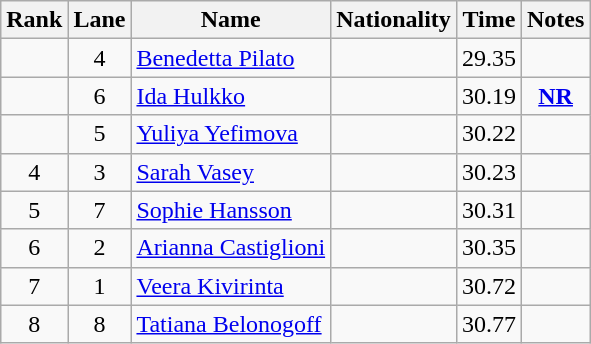<table class="wikitable sortable" style="text-align:center">
<tr>
<th>Rank</th>
<th>Lane</th>
<th>Name</th>
<th>Nationality</th>
<th>Time</th>
<th>Notes</th>
</tr>
<tr>
<td></td>
<td>4</td>
<td align=left><a href='#'>Benedetta Pilato</a></td>
<td align=left></td>
<td>29.35</td>
<td></td>
</tr>
<tr>
<td></td>
<td>6</td>
<td align=left><a href='#'>Ida Hulkko</a></td>
<td align=left></td>
<td>30.19</td>
<td><strong><a href='#'>NR</a></strong></td>
</tr>
<tr>
<td></td>
<td>5</td>
<td align=left><a href='#'>Yuliya Yefimova</a></td>
<td align=left></td>
<td>30.22</td>
<td></td>
</tr>
<tr>
<td>4</td>
<td>3</td>
<td align=left><a href='#'>Sarah Vasey</a></td>
<td align=left></td>
<td>30.23</td>
<td></td>
</tr>
<tr>
<td>5</td>
<td>7</td>
<td align=left><a href='#'>Sophie Hansson</a></td>
<td align=left></td>
<td>30.31</td>
<td></td>
</tr>
<tr>
<td>6</td>
<td>2</td>
<td align=left><a href='#'>Arianna Castiglioni</a></td>
<td align=left></td>
<td>30.35</td>
<td></td>
</tr>
<tr>
<td>7</td>
<td>1</td>
<td align=left><a href='#'>Veera Kivirinta</a></td>
<td align=left></td>
<td>30.72</td>
<td></td>
</tr>
<tr>
<td>8</td>
<td>8</td>
<td align=left><a href='#'>Tatiana Belonogoff</a></td>
<td align=left></td>
<td>30.77</td>
<td></td>
</tr>
</table>
